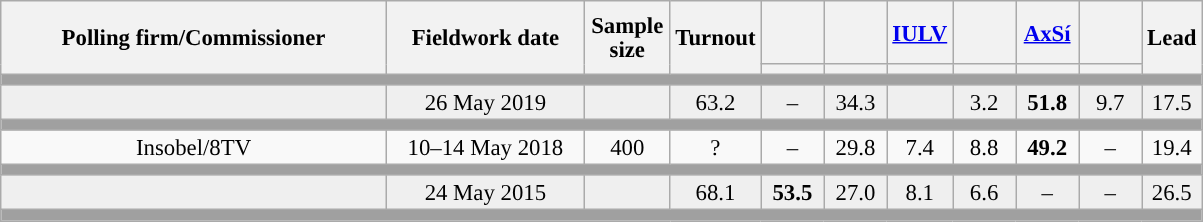<table class="wikitable collapsible collapsed" style="text-align:center; font-size:95%; line-height:16px;">
<tr style="height:42px;">
<th style="width:250px;" rowspan="2">Polling firm/Commissioner</th>
<th style="width:125px;" rowspan="2">Fieldwork date</th>
<th style="width:50px;" rowspan="2">Sample size</th>
<th style="width:45px;" rowspan="2">Turnout</th>
<th style="width:35px;"></th>
<th style="width:35px;"></th>
<th style="width:35px;"><a href='#'>IULV</a></th>
<th style="width:35px;"></th>
<th style="width:35px;"><a href='#'>AxSí</a></th>
<th style="width:35px;"></th>
<th style="width:30px;" rowspan="2">Lead</th>
</tr>
<tr>
<th style="color:inherit;background:"></th>
<th style="color:inherit;background:"></th>
<th style="color:inherit;background:"></th>
<th style="color:inherit;background:"></th>
<th style="color:inherit;background:"></th>
<th style="color:inherit;background:"></th>
</tr>
<tr>
<td colspan="11" style="background:#A0A0A0"></td>
</tr>
<tr style="background:#EFEFEF;">
<td><strong></strong></td>
<td>26 May 2019</td>
<td></td>
<td>63.2</td>
<td>–</td>
<td>34.3<br></td>
<td></td>
<td>3.2<br></td>
<td><strong>51.8</strong><br></td>
<td>9.7<br></td>
<td style="background:">17.5</td>
</tr>
<tr>
<td colspan="11" style="background:#A0A0A0"></td>
</tr>
<tr>
<td>Insobel/8TV</td>
<td>10–14 May 2018</td>
<td>400</td>
<td>?</td>
<td>–</td>
<td>29.8<br></td>
<td>7.4<br></td>
<td>8.8<br></td>
<td><strong>49.2</strong><br></td>
<td>–</td>
<td style="background:">19.4</td>
</tr>
<tr>
<td colspan="11" style="background:#A0A0A0"></td>
</tr>
<tr style="background:#EFEFEF;">
<td><strong></strong></td>
<td>24 May 2015</td>
<td></td>
<td>68.1</td>
<td><strong>53.5</strong><br></td>
<td>27.0<br></td>
<td>8.1<br></td>
<td>6.6<br></td>
<td>–</td>
<td>–</td>
<td style="background:">26.5</td>
</tr>
<tr>
<td colspan="11" style="background:#A0A0A0"></td>
</tr>
</table>
